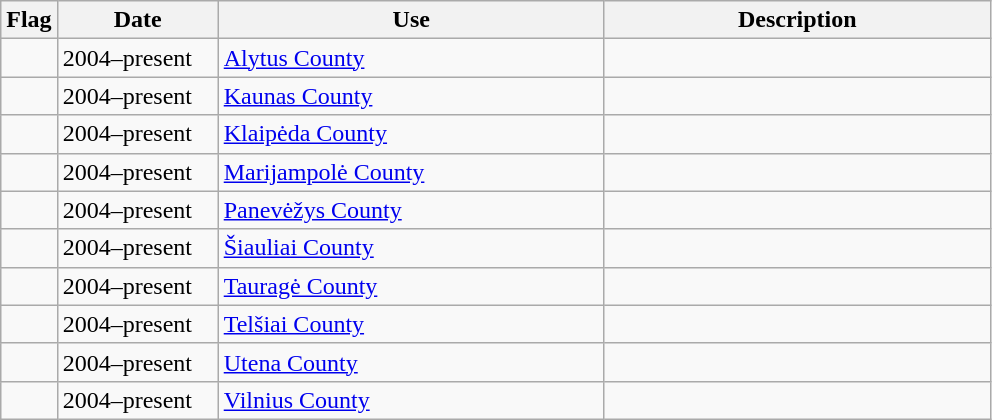<table class="wikitable sortable">
<tr>
<th>Flag</th>
<th width="100">Date</th>
<th width="250">Use</th>
<th width="250">Description</th>
</tr>
<tr>
<td></td>
<td>2004–present</td>
<td><a href='#'>Alytus County</a></td>
<td></td>
</tr>
<tr>
<td></td>
<td>2004–present</td>
<td><a href='#'>Kaunas County</a></td>
<td></td>
</tr>
<tr>
<td></td>
<td>2004–present</td>
<td><a href='#'>Klaipėda County</a></td>
<td></td>
</tr>
<tr>
<td></td>
<td>2004–present</td>
<td><a href='#'>Marijampolė County</a></td>
<td></td>
</tr>
<tr>
<td></td>
<td>2004–present</td>
<td><a href='#'>Panevėžys County</a></td>
<td></td>
</tr>
<tr>
<td></td>
<td>2004–present</td>
<td><a href='#'>Šiauliai County</a></td>
<td></td>
</tr>
<tr>
<td></td>
<td>2004–present</td>
<td><a href='#'>Tauragė County</a></td>
<td></td>
</tr>
<tr>
<td></td>
<td>2004–present</td>
<td><a href='#'>Telšiai County</a></td>
<td></td>
</tr>
<tr>
<td></td>
<td>2004–present</td>
<td><a href='#'>Utena County</a></td>
<td></td>
</tr>
<tr>
<td></td>
<td>2004–present</td>
<td><a href='#'>Vilnius County</a></td>
<td></td>
</tr>
</table>
